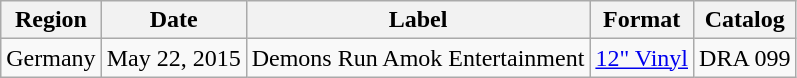<table class="wikitable" summary="The Porch Days: 1998 to 2000 has been released several times since 2015 across a variety of media and markets">
<tr>
<th scope="col">Region</th>
<th scope="col">Date</th>
<th scope="col">Label</th>
<th scope="col">Format</th>
<th scope="col">Catalog</th>
</tr>
<tr>
<td scope="row">Germany</td>
<td>May 22, 2015</td>
<td>Demons Run Amok Entertainment</td>
<td><a href='#'>12" Vinyl</a></td>
<td>DRA 099</td>
</tr>
</table>
